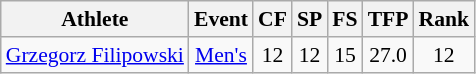<table class="wikitable" border="1" style="font-size:90%">
<tr>
<th>Athlete</th>
<th>Event</th>
<th>CF</th>
<th>SP</th>
<th>FS</th>
<th>TFP</th>
<th>Rank</th>
</tr>
<tr align=center>
<td align=left><a href='#'>Grzegorz Filipowski</a></td>
<td><a href='#'>Men's</a></td>
<td>12</td>
<td>12</td>
<td>15</td>
<td>27.0</td>
<td>12</td>
</tr>
</table>
